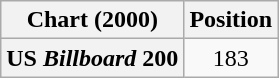<table class="wikitable plainrowheaders" style="text-align:center">
<tr>
<th scope="col">Chart (2000)</th>
<th scope="col">Position</th>
</tr>
<tr>
<th scope="row">US <em>Billboard</em> 200</th>
<td>183</td>
</tr>
</table>
